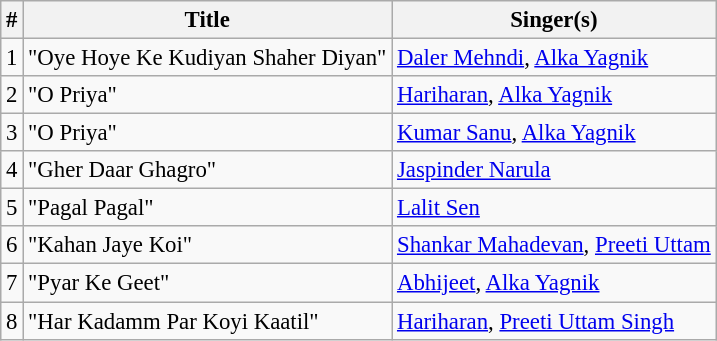<table class="wikitable" style="font-size:95%;">
<tr>
<th>#</th>
<th>Title</th>
<th>Singer(s)</th>
</tr>
<tr>
<td>1</td>
<td>"Oye Hoye Ke Kudiyan Shaher Diyan"</td>
<td><a href='#'>Daler Mehndi</a>, <a href='#'>Alka Yagnik</a></td>
</tr>
<tr>
<td>2</td>
<td>"O Priya"</td>
<td><a href='#'>Hariharan</a>, <a href='#'>Alka Yagnik</a></td>
</tr>
<tr>
<td>3</td>
<td>"O Priya"</td>
<td><a href='#'>Kumar Sanu</a>, <a href='#'>Alka Yagnik</a></td>
</tr>
<tr>
<td>4</td>
<td>"Gher Daar Ghagro"</td>
<td><a href='#'>Jaspinder Narula</a></td>
</tr>
<tr>
<td>5</td>
<td>"Pagal Pagal"</td>
<td><a href='#'>Lalit Sen</a></td>
</tr>
<tr>
<td>6</td>
<td>"Kahan Jaye Koi"</td>
<td><a href='#'>Shankar Mahadevan</a>, <a href='#'>Preeti Uttam</a></td>
</tr>
<tr>
<td>7</td>
<td>"Pyar Ke Geet"</td>
<td><a href='#'>Abhijeet</a>, <a href='#'>Alka Yagnik</a></td>
</tr>
<tr>
<td>8</td>
<td>"Har Kadamm Par Koyi Kaatil"</td>
<td><a href='#'>Hariharan</a>, <a href='#'>Preeti Uttam Singh </a></td>
</tr>
</table>
